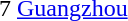<table cellspacing="0" cellpadding="0">
<tr>
<td><div>7 </div></td>
<td><a href='#'>Guangzhou</a></td>
</tr>
</table>
